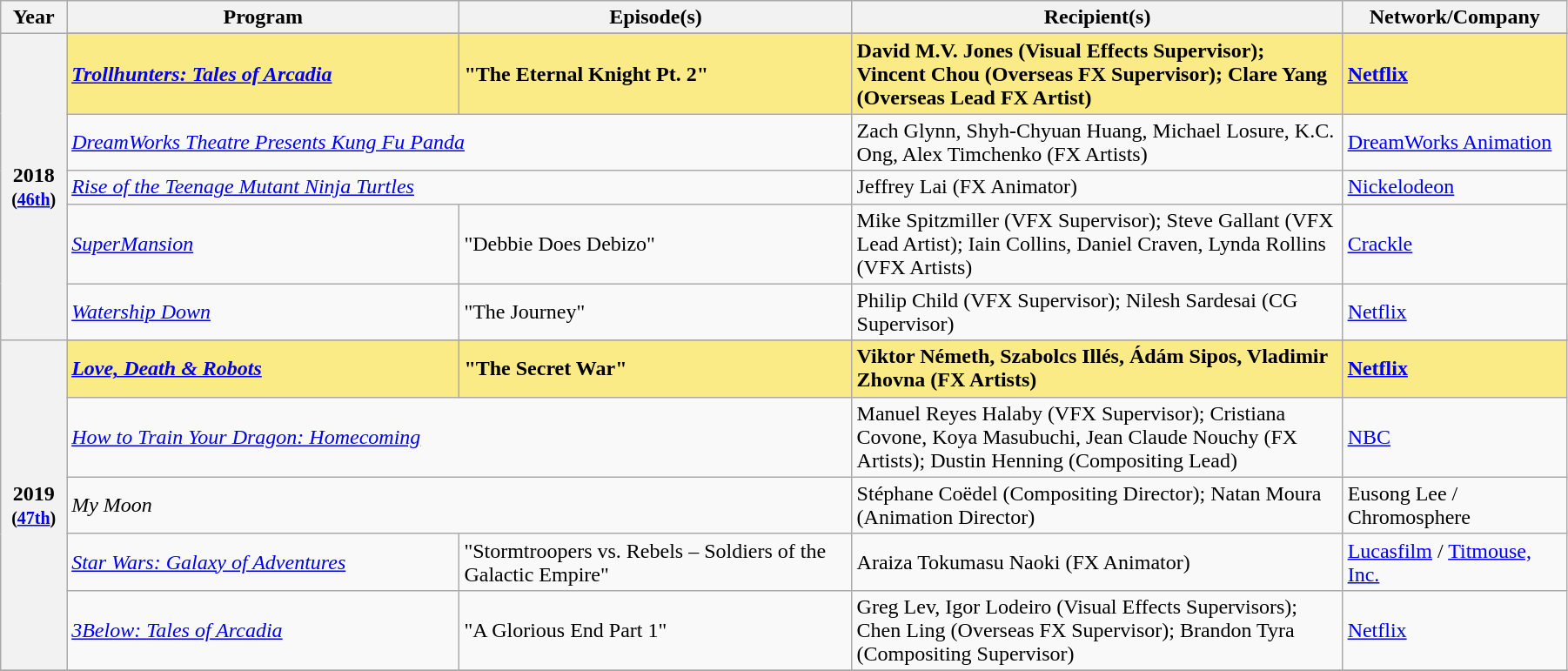<table class="wikitable" style="width:95%;">
<tr>
<th style="width:3%;">Year</th>
<th style="width:20%;">Program</th>
<th style="width:20%;">Episode(s)</th>
<th style="width:25%;">Recipient(s)</th>
<th style="width:11%;">Network/Company</th>
</tr>
<tr>
<th rowspan="6" style="text-align:center;">2018 <br><small>(<a href='#'>46th</a>)</small><br></th>
</tr>
<tr style="background:#FAEB86;">
<td><strong><em><a href='#'>Trollhunters: Tales of Arcadia</a></em></strong></td>
<td><strong>"The Eternal Knight Pt. 2"</strong></td>
<td><strong>David M.V. Jones (Visual Effects Supervisor); Vincent Chou (Overseas FX Supervisor); Clare Yang (Overseas Lead FX Artist)</strong></td>
<td><strong><a href='#'>Netflix</a></strong></td>
</tr>
<tr>
<td colspan="2"><em><a href='#'>DreamWorks Theatre Presents Kung Fu Panda</a></em></td>
<td>Zach Glynn, Shyh-Chyuan Huang, Michael Losure, K.C. Ong, Alex Timchenko (FX Artists)</td>
<td><a href='#'>DreamWorks Animation</a></td>
</tr>
<tr>
<td colspan="2"><em><a href='#'>Rise of the Teenage Mutant Ninja Turtles</a></em></td>
<td>Jeffrey Lai (FX Animator)</td>
<td><a href='#'>Nickelodeon</a></td>
</tr>
<tr>
<td><em><a href='#'>SuperMansion</a></em></td>
<td>"Debbie Does Debizo"</td>
<td>Mike Spitzmiller (VFX Supervisor); Steve Gallant (VFX Lead Artist); Iain Collins, Daniel Craven, Lynda Rollins (VFX Artists)</td>
<td><a href='#'>Crackle</a></td>
</tr>
<tr>
<td><em><a href='#'>Watership Down</a></em></td>
<td>"The Journey"</td>
<td>Philip Child (VFX Supervisor); Nilesh Sardesai (CG Supervisor)</td>
<td><a href='#'>Netflix</a></td>
</tr>
<tr>
<th rowspan="6" style="text-align:center;">2019 <br><small>(<a href='#'>47th</a>)</small><br></th>
</tr>
<tr style="background:#FAEB86;">
<td><strong><em><a href='#'>Love, Death & Robots</a></em></strong></td>
<td><strong>"The Secret War"</strong></td>
<td><strong>Viktor Németh, Szabolcs Illés, Ádám Sipos, Vladimir Zhovna (FX Artists)</strong></td>
<td><strong><a href='#'>Netflix</a></strong></td>
</tr>
<tr>
<td colspan="2"><em><a href='#'>How to Train Your Dragon: Homecoming</a></em></td>
<td>Manuel Reyes Halaby (VFX Supervisor); Cristiana Covone, Koya Masubuchi, Jean Claude Nouchy (FX Artists); Dustin Henning (Compositing Lead)</td>
<td><a href='#'>NBC</a></td>
</tr>
<tr>
<td colspan="2"><em>My Moon</em></td>
<td>Stéphane Coëdel (Compositing Director); Natan Moura (Animation Director)</td>
<td>Eusong Lee / Chromosphere</td>
</tr>
<tr>
<td><em><a href='#'>Star Wars: Galaxy of Adventures</a></em></td>
<td>"Stormtroopers vs. Rebels – Soldiers of the Galactic Empire"</td>
<td>Araiza Tokumasu Naoki (FX Animator)</td>
<td><a href='#'>Lucasfilm</a> / <a href='#'>Titmouse, Inc.</a></td>
</tr>
<tr>
<td><em><a href='#'>3Below: Tales of Arcadia</a></em></td>
<td>"A Glorious End Part 1"</td>
<td>Greg Lev, Igor Lodeiro (Visual Effects Supervisors); Chen Ling (Overseas FX Supervisor); Brandon Tyra (Compositing Supervisor)</td>
<td><a href='#'>Netflix</a></td>
</tr>
<tr>
</tr>
</table>
